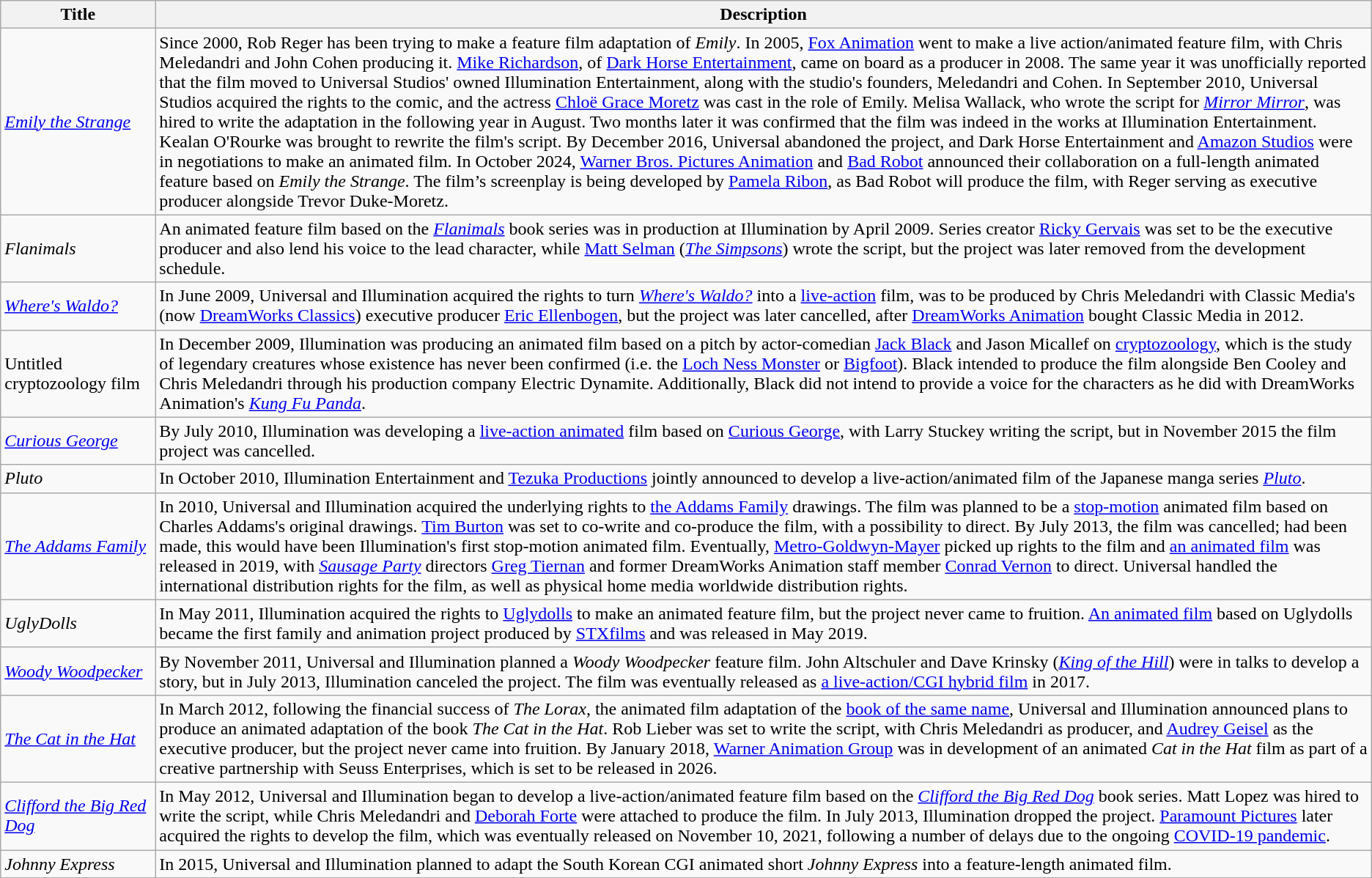<table class="wikitable">
<tr>
<th style="width:100pt;">Title</th>
<th>Description</th>
</tr>
<tr>
<td><em><a href='#'>Emily the Strange</a></em></td>
<td>Since 2000, Rob Reger has been trying to make a feature film adaptation of <em>Emily</em>. In 2005, <a href='#'>Fox Animation</a> went to make a live action/animated feature film, with Chris Meledandri and John Cohen producing it. <a href='#'>Mike Richardson</a>, of <a href='#'>Dark Horse Entertainment</a>, came on board as a producer in 2008. The same year it was unofficially reported that the film moved to Universal Studios' owned Illumination Entertainment, along with the studio's founders, Meledandri and Cohen. In September 2010, Universal Studios acquired the rights to the comic, and the actress <a href='#'>Chloë Grace Moretz</a> was cast in the role of Emily. Melisa Wallack, who wrote the script for <em><a href='#'>Mirror Mirror</a></em>, was hired to write the adaptation in the following year in August. Two months later it was confirmed that the film was indeed in the works at Illumination Entertainment. Kealan O'Rourke was brought to rewrite the film's script. By December 2016, Universal abandoned the project, and Dark Horse Entertainment and <a href='#'>Amazon Studios</a> were in negotiations to make an animated film. In October 2024, <a href='#'>Warner Bros. Pictures Animation</a> and <a href='#'>Bad Robot</a> announced their collaboration on a full-length animated feature based on <em>Emily the Strange</em>. The film’s screenplay is being developed by <a href='#'>Pamela Ribon</a>, as Bad Robot will produce the film, with Reger serving as executive producer alongside Trevor Duke-Moretz.</td>
</tr>
<tr>
<td><em>Flanimals</em></td>
<td>An animated feature film based on the <em><a href='#'>Flanimals</a></em> book series was in production at Illumination by April 2009. Series creator <a href='#'>Ricky Gervais</a> was set to be the executive producer and also lend his voice to the lead character, while <a href='#'>Matt Selman</a> (<em><a href='#'>The Simpsons</a></em>) wrote the script, but the project was later removed from the development schedule.</td>
</tr>
<tr>
<td><em><a href='#'>Where's Waldo?</a></em></td>
<td>In June 2009, Universal and Illumination acquired the rights to turn <em><a href='#'>Where's Waldo?</a></em> into a <a href='#'>live-action</a> film, was to be produced by Chris Meledandri with Classic Media's (now <a href='#'>DreamWorks Classics</a>) executive producer <a href='#'>Eric Ellenbogen</a>, but the project was later cancelled, after <a href='#'>DreamWorks Animation</a> bought Classic Media in 2012.</td>
</tr>
<tr>
<td>Untitled cryptozoology film</td>
<td>In December 2009, Illumination was producing an animated film based on a pitch by actor-comedian <a href='#'>Jack Black</a> and Jason Micallef on <a href='#'>cryptozoology</a>, which is the study of legendary creatures whose existence has never been confirmed (i.e. the <a href='#'>Loch Ness Monster</a> or <a href='#'>Bigfoot</a>). Black intended to produce the film alongside Ben Cooley and Chris Meledandri through his production company Electric Dynamite. Additionally, Black did not intend to provide a voice for the characters as he did with DreamWorks Animation's <em><a href='#'>Kung Fu Panda</a></em>.</td>
</tr>
<tr>
<td><em><a href='#'>Curious George</a></em></td>
<td>By July 2010, Illumination was developing a <a href='#'>live-action animated</a> film based on <a href='#'>Curious George</a>, with Larry Stuckey writing the script, but in November 2015 the film project was cancelled.</td>
</tr>
<tr>
<td><em>Pluto</em></td>
<td>In October 2010, Illumination Entertainment and <a href='#'>Tezuka Productions</a> jointly announced to develop a live-action/animated film of the Japanese manga series <em><a href='#'>Pluto</a></em>.</td>
</tr>
<tr>
<td><em><a href='#'>The Addams Family</a></em></td>
<td>In 2010, Universal and Illumination acquired the underlying rights to <a href='#'>the Addams Family</a> drawings. The film was planned to be a <a href='#'>stop-motion</a> animated film based on Charles Addams's original drawings. <a href='#'>Tim Burton</a> was set to co-write and co-produce the film, with a possibility to direct. By July 2013, the film was cancelled; had been made, this would have been Illumination's first stop-motion animated film. Eventually, <a href='#'>Metro-Goldwyn-Mayer</a> picked up rights to the film and <a href='#'>an animated film</a> was released in 2019, with <em><a href='#'>Sausage Party</a></em> directors <a href='#'>Greg Tiernan</a> and former DreamWorks Animation staff member <a href='#'>Conrad Vernon</a> to direct. Universal handled the international distribution rights for the film, as well as physical home media worldwide distribution rights.</td>
</tr>
<tr>
<td><em>UglyDolls</em></td>
<td>In May 2011, Illumination acquired the rights to <a href='#'>Uglydolls</a> to make an animated feature film, but the project never came to fruition. <a href='#'>An animated film</a> based on Uglydolls became the first family and animation project produced by <a href='#'>STXfilms</a> and was released in May 2019.</td>
</tr>
<tr>
<td><em><a href='#'>Woody Woodpecker</a></em></td>
<td>By November 2011, Universal and Illumination planned a <em>Woody Woodpecker</em> feature film. John Altschuler and Dave Krinsky (<em><a href='#'>King of the Hill</a></em>) were in talks to develop a story, but in July 2013, Illumination canceled the project. The film was eventually released as <a href='#'>a live-action/CGI hybrid film</a> in 2017.</td>
</tr>
<tr>
<td><em><a href='#'>The Cat in the Hat</a></em></td>
<td>In March 2012, following the financial success of <em>The Lorax</em>, the animated film adaptation of the <a href='#'>book of the same name</a>, Universal and Illumination announced plans to produce an animated adaptation of the book <em>The Cat in the Hat</em>. Rob Lieber was set to write the script, with Chris Meledandri as producer, and <a href='#'>Audrey Geisel</a> as the executive producer, but the project never came into fruition. By January 2018, <a href='#'>Warner Animation Group</a> was in development of an animated <em>Cat in the Hat</em> film as part of a creative partnership with Seuss Enterprises, which is set to be released in 2026.</td>
</tr>
<tr>
<td><em><a href='#'>Clifford the Big Red Dog</a></em></td>
<td>In May 2012, Universal and Illumination began to develop a live-action/animated feature film based on the <em><a href='#'>Clifford the Big Red Dog</a></em> book series. Matt Lopez was hired to write the script, while Chris Meledandri and <a href='#'>Deborah Forte</a> were attached to produce the film. In July 2013, Illumination dropped the project. <a href='#'>Paramount Pictures</a> later acquired the rights to develop the film, which was eventually released on November 10, 2021, following a number of delays due to the ongoing <a href='#'>COVID-19 pandemic</a>.</td>
</tr>
<tr>
<td><em>Johnny Express</em></td>
<td>In 2015, Universal and Illumination planned to adapt the South Korean CGI animated short <em>Johnny Express</em> into a feature-length animated film.</td>
</tr>
</table>
